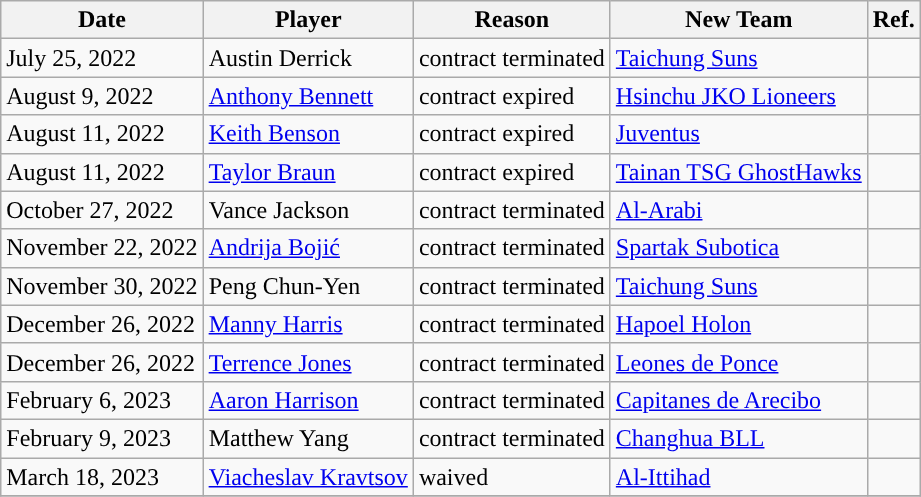<table class="wikitable">
<tr>
<th>Date</th>
<th>Player</th>
<th>Reason</th>
<th>New Team</th>
<th>Ref.</th>
</tr>
<tr>
<td>July 25, 2022</td>
<td>Austin Derrick</td>
<td>contract terminated</td>
<td><a href='#'>Taichung Suns</a></td>
<td></td>
</tr>
<tr>
<td>August 9, 2022</td>
<td><a href='#'>Anthony Bennett</a></td>
<td>contract expired</td>
<td><a href='#'>Hsinchu JKO Lioneers</a></td>
<td></td>
</tr>
<tr>
<td>August 11, 2022</td>
<td><a href='#'>Keith Benson</a></td>
<td>contract expired</td>
<td><a href='#'>Juventus</a></td>
<td></td>
</tr>
<tr>
<td>August 11, 2022</td>
<td><a href='#'>Taylor Braun</a></td>
<td>contract expired</td>
<td><a href='#'>Tainan TSG GhostHawks</a></td>
<td></td>
</tr>
<tr>
<td>October 27, 2022</td>
<td>Vance Jackson</td>
<td>contract terminated</td>
<td><a href='#'>Al-Arabi</a></td>
<td></td>
</tr>
<tr>
<td>November 22, 2022</td>
<td><a href='#'>Andrija Bojić</a></td>
<td>contract terminated</td>
<td><a href='#'>Spartak Subotica</a></td>
<td></td>
</tr>
<tr>
<td>November 30, 2022</td>
<td>Peng Chun-Yen</td>
<td>contract terminated</td>
<td><a href='#'>Taichung Suns</a></td>
<td></td>
</tr>
<tr>
<td>December 26, 2022</td>
<td><a href='#'>Manny Harris</a></td>
<td>contract terminated</td>
<td><a href='#'>Hapoel Holon</a></td>
<td></td>
</tr>
<tr>
<td>December 26, 2022</td>
<td><a href='#'>Terrence Jones</a></td>
<td>contract terminated</td>
<td><a href='#'>Leones de Ponce</a></td>
<td></td>
</tr>
<tr>
<td>February 6, 2023</td>
<td><a href='#'>Aaron Harrison</a></td>
<td>contract terminated</td>
<td><a href='#'>Capitanes de Arecibo</a></td>
<td></td>
</tr>
<tr>
<td>February 9, 2023</td>
<td>Matthew Yang</td>
<td>contract terminated</td>
<td><a href='#'>Changhua BLL</a></td>
<td></td>
</tr>
<tr>
<td>March 18, 2023</td>
<td><a href='#'>Viacheslav Kravtsov</a></td>
<td>waived</td>
<td><a href='#'>Al-Ittihad</a></td>
<td></td>
</tr>
<tr>
</tr>
</table>
